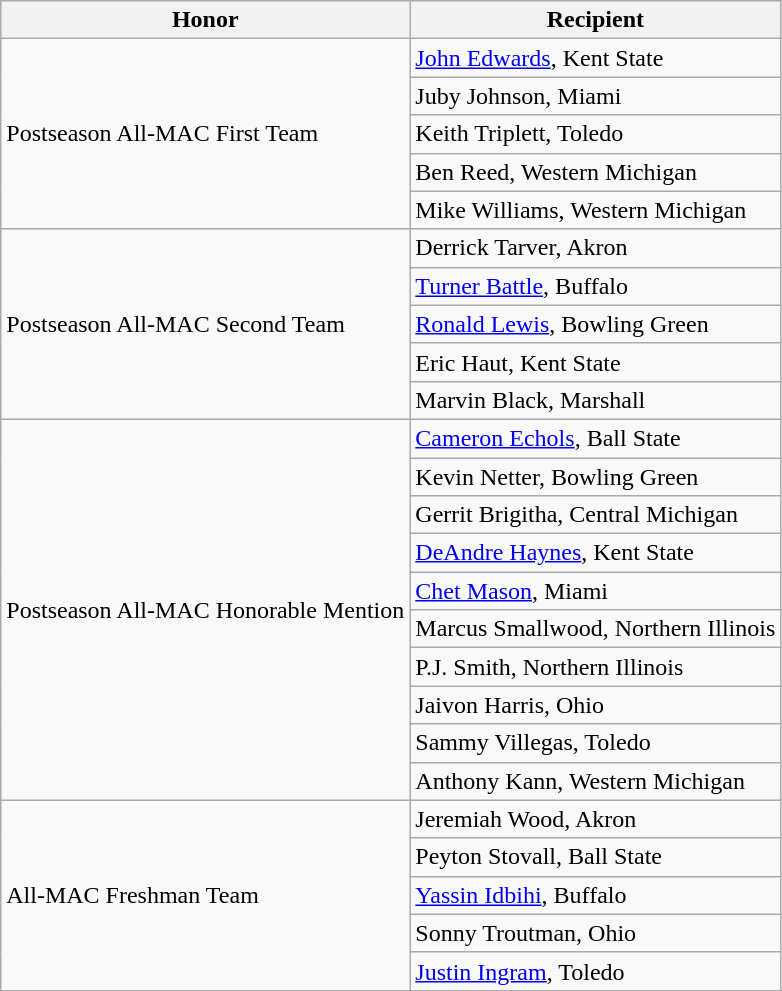<table class="wikitable" border="1">
<tr>
<th>Honor</th>
<th>Recipient</th>
</tr>
<tr>
<td rowspan=5 valign=middle>Postseason All-MAC First Team</td>
<td><a href='#'>John Edwards</a>, Kent State</td>
</tr>
<tr>
<td>Juby Johnson, Miami</td>
</tr>
<tr>
<td>Keith Triplett, Toledo</td>
</tr>
<tr>
<td>Ben Reed, Western Michigan</td>
</tr>
<tr>
<td>Mike Williams, Western Michigan</td>
</tr>
<tr>
<td rowspan=5 valign=middle>Postseason All-MAC Second Team</td>
<td>Derrick Tarver, Akron</td>
</tr>
<tr>
<td><a href='#'>Turner Battle</a>, Buffalo</td>
</tr>
<tr>
<td><a href='#'>Ronald Lewis</a>, Bowling Green</td>
</tr>
<tr>
<td>Eric Haut, Kent State</td>
</tr>
<tr>
<td>Marvin Black, Marshall</td>
</tr>
<tr>
<td rowspan=10 valign=middle>Postseason All-MAC Honorable Mention</td>
<td><a href='#'>Cameron Echols</a>, Ball State</td>
</tr>
<tr>
<td>Kevin Netter, Bowling Green</td>
</tr>
<tr>
<td>Gerrit Brigitha, Central Michigan</td>
</tr>
<tr>
<td><a href='#'>DeAndre Haynes</a>, Kent State</td>
</tr>
<tr>
<td><a href='#'>Chet Mason</a>, Miami</td>
</tr>
<tr>
<td>Marcus Smallwood, Northern Illinois</td>
</tr>
<tr>
<td>P.J. Smith, Northern Illinois</td>
</tr>
<tr>
<td>Jaivon Harris, Ohio</td>
</tr>
<tr>
<td>Sammy Villegas, Toledo</td>
</tr>
<tr>
<td>Anthony Kann, Western Michigan</td>
</tr>
<tr>
<td rowspan=5 valign=middle>All-MAC Freshman Team</td>
<td>Jeremiah Wood, Akron</td>
</tr>
<tr>
<td>Peyton Stovall, Ball State</td>
</tr>
<tr>
<td><a href='#'>Yassin Idbihi</a>, Buffalo</td>
</tr>
<tr>
<td>Sonny Troutman, Ohio</td>
</tr>
<tr>
<td><a href='#'>Justin Ingram</a>, Toledo</td>
</tr>
<tr>
</tr>
</table>
